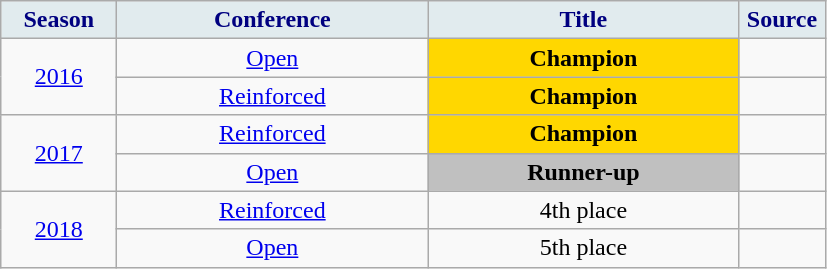<table class="wikitable">
<tr>
<th width=70px style="background:#E1EBEE; color:navy; text-align: center"><strong>Season</strong></th>
<th width=200px style="background:#E1EBEE; color:navy">Conference</th>
<th width=200px style="background:#E1EBEE; color:navy">Title</th>
<th width=50px style="background:#E1EBEE; color:navy">Source</th>
</tr>
<tr align=center>
<td rowspan=2><a href='#'>2016</a><br></td>
<td><a href='#'>Open</a></td>
<td style="background:gold;"><strong>Champion</strong></td>
<td></td>
</tr>
<tr align=center>
<td><a href='#'>Reinforced</a></td>
<td style="background:gold;"><strong>Champion</strong></td>
<td></td>
</tr>
<tr align=center>
<td rowspan=2><a href='#'>2017</a></td>
<td><a href='#'>Reinforced</a></td>
<td style="background:gold;"><strong>Champion</strong></td>
<td></td>
</tr>
<tr align=center>
<td><a href='#'>Open</a></td>
<td style="background:silver"><strong>Runner-up</strong></td>
<td></td>
</tr>
<tr align=center>
<td rowspan=2><a href='#'>2018</a></td>
<td><a href='#'>Reinforced</a></td>
<td>4th place</td>
<td></td>
</tr>
<tr align=center>
<td><a href='#'>Open</a></td>
<td>5th place</td>
<td></td>
</tr>
</table>
